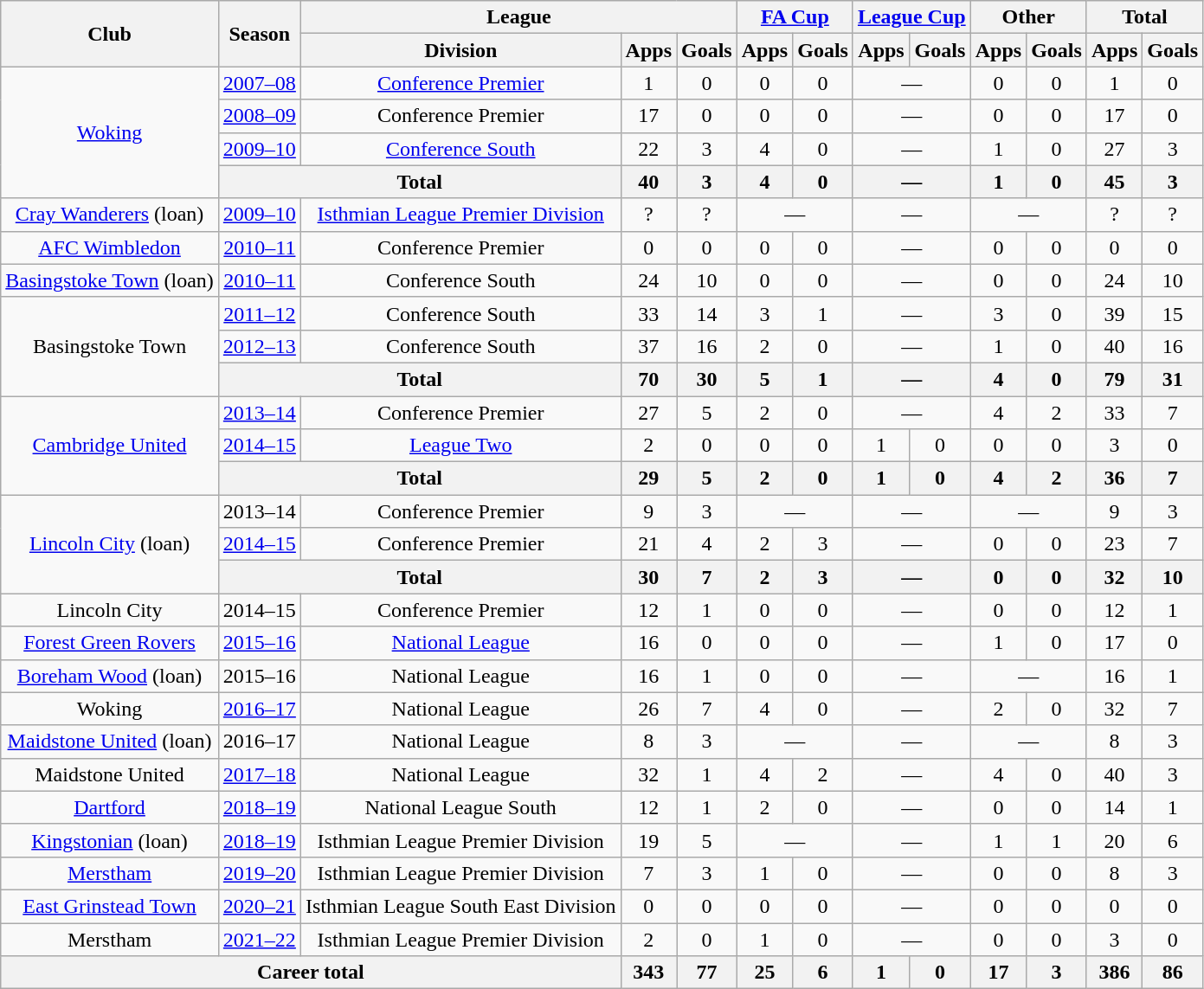<table class="wikitable" style="text-align:center">
<tr>
<th rowspan="2">Club</th>
<th rowspan="2">Season</th>
<th colspan="3">League</th>
<th colspan="2"><a href='#'>FA Cup</a></th>
<th colspan="2"><a href='#'>League Cup</a></th>
<th colspan="2">Other</th>
<th colspan="2">Total</th>
</tr>
<tr>
<th>Division</th>
<th>Apps</th>
<th>Goals</th>
<th>Apps</th>
<th>Goals</th>
<th>Apps</th>
<th>Goals</th>
<th>Apps</th>
<th>Goals</th>
<th>Apps</th>
<th>Goals</th>
</tr>
<tr>
<td rowspan="4" valign="center"><a href='#'>Woking</a></td>
<td><a href='#'>2007–08</a></td>
<td><a href='#'>Conference Premier</a></td>
<td>1</td>
<td>0</td>
<td>0</td>
<td>0</td>
<td colspan="2">—</td>
<td>0</td>
<td>0</td>
<td>1</td>
<td>0</td>
</tr>
<tr>
<td><a href='#'>2008–09</a></td>
<td>Conference Premier</td>
<td>17</td>
<td>0</td>
<td>0</td>
<td>0</td>
<td colspan="2">—</td>
<td>0</td>
<td>0</td>
<td>17</td>
<td>0</td>
</tr>
<tr>
<td><a href='#'>2009–10</a></td>
<td><a href='#'>Conference South</a></td>
<td>22</td>
<td>3</td>
<td>4</td>
<td>0</td>
<td colspan="2">—</td>
<td>1</td>
<td>0</td>
<td>27</td>
<td>3</td>
</tr>
<tr>
<th colspan="2">Total</th>
<th>40</th>
<th>3</th>
<th>4</th>
<th>0</th>
<th colspan="2">—</th>
<th>1</th>
<th>0</th>
<th>45</th>
<th>3</th>
</tr>
<tr>
<td rowspan="1" valign="center"><a href='#'>Cray Wanderers</a> (loan)</td>
<td><a href='#'>2009–10</a></td>
<td><a href='#'>Isthmian League Premier Division</a></td>
<td>?</td>
<td>?</td>
<td colspan="2">—</td>
<td colspan="2">—</td>
<td colspan="2">—</td>
<td>?</td>
<td>?</td>
</tr>
<tr>
<td rowspan="1" valign="center"><a href='#'>AFC Wimbledon</a></td>
<td><a href='#'>2010–11</a></td>
<td>Conference Premier</td>
<td>0</td>
<td>0</td>
<td>0</td>
<td>0</td>
<td colspan="2">—</td>
<td>0</td>
<td>0</td>
<td>0</td>
<td>0</td>
</tr>
<tr>
<td rowspan="1" valign="center"><a href='#'>Basingstoke Town</a> (loan)</td>
<td><a href='#'>2010–11</a></td>
<td>Conference South</td>
<td>24</td>
<td>10</td>
<td>0</td>
<td>0</td>
<td colspan="2">—</td>
<td>0</td>
<td>0</td>
<td>24</td>
<td>10</td>
</tr>
<tr>
<td rowspan="3" valign="center">Basingstoke Town</td>
<td><a href='#'>2011–12</a></td>
<td>Conference South</td>
<td>33</td>
<td>14</td>
<td>3</td>
<td>1</td>
<td colspan="2">—</td>
<td>3</td>
<td>0</td>
<td>39</td>
<td>15</td>
</tr>
<tr>
<td><a href='#'>2012–13</a></td>
<td>Conference South</td>
<td>37</td>
<td>16</td>
<td>2</td>
<td>0</td>
<td colspan="2">—</td>
<td>1</td>
<td>0</td>
<td>40</td>
<td>16</td>
</tr>
<tr>
<th colspan="2">Total</th>
<th>70</th>
<th>30</th>
<th>5</th>
<th>1</th>
<th colspan="2">—</th>
<th>4</th>
<th>0</th>
<th>79</th>
<th>31</th>
</tr>
<tr>
<td rowspan="3" valign="center"><a href='#'>Cambridge United</a></td>
<td><a href='#'>2013–14</a></td>
<td>Conference Premier</td>
<td>27</td>
<td>5</td>
<td>2</td>
<td>0</td>
<td colspan="2">—</td>
<td>4</td>
<td>2</td>
<td>33</td>
<td>7</td>
</tr>
<tr>
<td><a href='#'>2014–15</a></td>
<td><a href='#'>League Two</a></td>
<td>2</td>
<td>0</td>
<td>0</td>
<td>0</td>
<td>1</td>
<td>0</td>
<td>0</td>
<td>0</td>
<td>3</td>
<td>0</td>
</tr>
<tr>
<th colspan="2">Total</th>
<th>29</th>
<th>5</th>
<th>2</th>
<th>0</th>
<th>1</th>
<th>0</th>
<th>4</th>
<th>2</th>
<th>36</th>
<th>7</th>
</tr>
<tr>
<td rowspan="3" valign="center"><a href='#'>Lincoln City</a> (loan)</td>
<td>2013–14</td>
<td>Conference Premier</td>
<td>9</td>
<td>3</td>
<td colspan="2">—</td>
<td colspan="2">—</td>
<td colspan="2">—</td>
<td>9</td>
<td>3</td>
</tr>
<tr>
<td><a href='#'>2014–15</a></td>
<td>Conference Premier</td>
<td>21</td>
<td>4</td>
<td>2</td>
<td>3</td>
<td colspan="2">—</td>
<td>0</td>
<td>0</td>
<td>23</td>
<td>7</td>
</tr>
<tr>
<th colspan="2">Total</th>
<th>30</th>
<th>7</th>
<th>2</th>
<th>3</th>
<th colspan="2">—</th>
<th>0</th>
<th>0</th>
<th>32</th>
<th>10</th>
</tr>
<tr>
<td rowspan="1" valign="center">Lincoln City</td>
<td>2014–15</td>
<td>Conference Premier</td>
<td>12</td>
<td>1</td>
<td>0</td>
<td>0</td>
<td colspan="2">—</td>
<td>0</td>
<td>0</td>
<td>12</td>
<td>1</td>
</tr>
<tr>
<td rowspan="1" valign="center"><a href='#'>Forest Green Rovers</a></td>
<td><a href='#'>2015–16</a></td>
<td><a href='#'>National League</a></td>
<td>16</td>
<td>0</td>
<td>0</td>
<td>0</td>
<td colspan="2">—</td>
<td>1</td>
<td>0</td>
<td>17</td>
<td>0</td>
</tr>
<tr>
<td rowspan="1" valign="center"><a href='#'>Boreham Wood</a> (loan)</td>
<td>2015–16</td>
<td>National League</td>
<td>16</td>
<td>1</td>
<td>0</td>
<td>0</td>
<td colspan="2">—</td>
<td colspan="2">—</td>
<td>16</td>
<td>1</td>
</tr>
<tr>
<td rowspan="1" valign="center">Woking</td>
<td><a href='#'>2016–17</a></td>
<td>National League</td>
<td>26</td>
<td>7</td>
<td>4</td>
<td>0</td>
<td colspan="2">—</td>
<td>2</td>
<td>0</td>
<td>32</td>
<td>7</td>
</tr>
<tr>
<td rowspan="1" valign="center"><a href='#'>Maidstone United</a> (loan)</td>
<td>2016–17</td>
<td>National League</td>
<td>8</td>
<td>3</td>
<td colspan="2">—</td>
<td colspan="2">—</td>
<td colspan="2">—</td>
<td>8</td>
<td>3</td>
</tr>
<tr>
<td rowspan="1" valign="center">Maidstone United</td>
<td><a href='#'>2017–18</a></td>
<td>National League</td>
<td>32</td>
<td>1</td>
<td>4</td>
<td>2</td>
<td colspan="2">—</td>
<td>4</td>
<td>0</td>
<td>40</td>
<td>3</td>
</tr>
<tr>
<td rowspan="1" valign="center"><a href='#'>Dartford</a></td>
<td><a href='#'>2018–19</a></td>
<td>National League South</td>
<td>12</td>
<td>1</td>
<td>2</td>
<td>0</td>
<td colspan="2">—</td>
<td>0</td>
<td>0</td>
<td>14</td>
<td>1</td>
</tr>
<tr>
<td rowspan="1" valign="center"><a href='#'>Kingstonian</a> (loan)</td>
<td><a href='#'>2018–19</a></td>
<td>Isthmian League Premier Division</td>
<td>19</td>
<td>5</td>
<td colspan="2">—</td>
<td colspan="2">—</td>
<td>1</td>
<td>1</td>
<td>20</td>
<td>6</td>
</tr>
<tr>
<td rowspan="1" valign="center"><a href='#'>Merstham</a></td>
<td><a href='#'>2019–20</a></td>
<td>Isthmian League Premier Division</td>
<td>7</td>
<td>3</td>
<td>1</td>
<td>0</td>
<td colspan="2">—</td>
<td>0</td>
<td>0</td>
<td>8</td>
<td>3</td>
</tr>
<tr>
<td rowspan="1" valign="center"><a href='#'>East Grinstead Town</a></td>
<td><a href='#'>2020–21</a></td>
<td>Isthmian League South East Division</td>
<td>0</td>
<td>0</td>
<td>0</td>
<td>0</td>
<td colspan="2">—</td>
<td>0</td>
<td>0</td>
<td>0</td>
<td>0</td>
</tr>
<tr>
<td rowspan="1" valign="center">Merstham</td>
<td><a href='#'>2021–22</a></td>
<td>Isthmian League Premier Division</td>
<td>2</td>
<td>0</td>
<td>1</td>
<td>0</td>
<td colspan="2">—</td>
<td>0</td>
<td>0</td>
<td>3</td>
<td>0</td>
</tr>
<tr>
<th colspan="3">Career total</th>
<th>343</th>
<th>77</th>
<th>25</th>
<th>6</th>
<th>1</th>
<th>0</th>
<th>17</th>
<th>3</th>
<th>386</th>
<th>86</th>
</tr>
</table>
